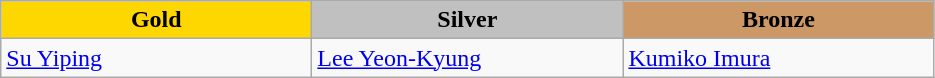<table class="wikitable" style="text-align:left">
<tr align="center">
<td width=200 bgcolor=gold><strong>Gold</strong></td>
<td width=200 bgcolor=silver><strong>Silver</strong></td>
<td width=200 bgcolor=CC9966><strong>Bronze</strong></td>
</tr>
<tr>
<td><a href='#'>Su Yiping</a><br><em></em></td>
<td><a href='#'>Lee Yeon-Kyung</a><br><em></em></td>
<td><a href='#'>Kumiko Imura</a><br><em></em></td>
</tr>
</table>
